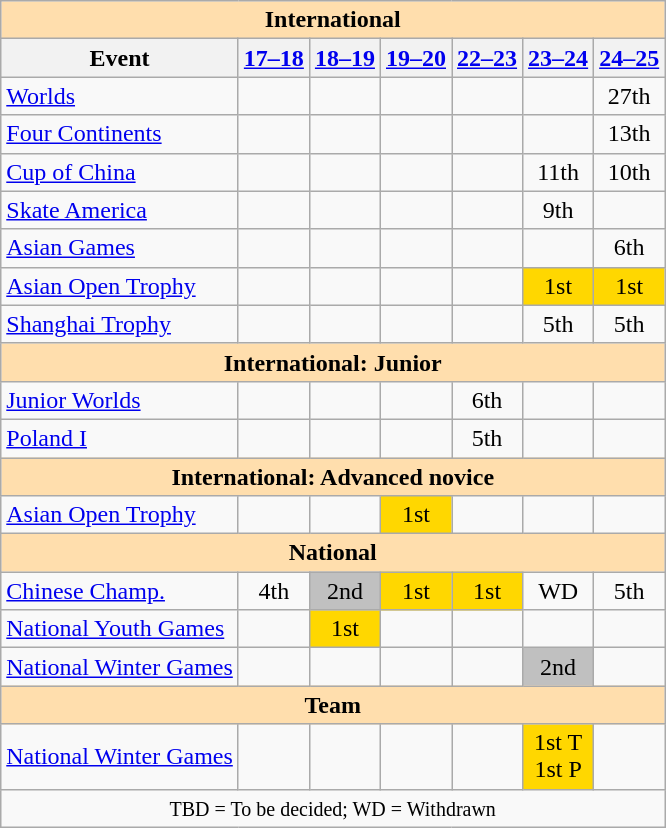<table class="wikitable" style="text-align:center">
<tr>
<th style="background-color: #ffdead; " colspan=7 align=center>International</th>
</tr>
<tr>
<th>Event</th>
<th><a href='#'>17–18</a></th>
<th><a href='#'>18–19</a></th>
<th><a href='#'>19–20</a></th>
<th><a href='#'>22–23</a></th>
<th><a href='#'>23–24</a></th>
<th><a href='#'>24–25</a></th>
</tr>
<tr>
<td align=left><a href='#'>Worlds</a></td>
<td></td>
<td></td>
<td></td>
<td></td>
<td></td>
<td>27th</td>
</tr>
<tr>
<td align=left><a href='#'>Four Continents</a></td>
<td></td>
<td></td>
<td></td>
<td></td>
<td></td>
<td>13th</td>
</tr>
<tr>
<td align=left> <a href='#'>Cup of China</a></td>
<td></td>
<td></td>
<td></td>
<td></td>
<td>11th</td>
<td>10th</td>
</tr>
<tr>
<td align=left> <a href='#'>Skate America</a></td>
<td></td>
<td></td>
<td></td>
<td></td>
<td>9th</td>
<td></td>
</tr>
<tr>
<td align=left><a href='#'>Asian Games</a></td>
<td></td>
<td></td>
<td></td>
<td></td>
<td></td>
<td>6th</td>
</tr>
<tr>
<td align=left><a href='#'>Asian Open Trophy</a></td>
<td></td>
<td></td>
<td></td>
<td></td>
<td bgcolor=gold>1st</td>
<td bgcolor=gold>1st</td>
</tr>
<tr>
<td align=left><a href='#'>Shanghai Trophy</a></td>
<td></td>
<td></td>
<td></td>
<td></td>
<td>5th</td>
<td>5th</td>
</tr>
<tr>
<th style="background-color: #ffdead; " colspan=7 align=center>International: Junior</th>
</tr>
<tr>
<td align=left><a href='#'>Junior Worlds</a></td>
<td></td>
<td></td>
<td></td>
<td>6th</td>
<td></td>
<td></td>
</tr>
<tr>
<td align=left> <a href='#'>Poland I</a></td>
<td></td>
<td></td>
<td></td>
<td>5th</td>
<td></td>
<td></td>
</tr>
<tr>
<th style="background-color: #ffdead; " colspan=7 align=center>International: Advanced novice</th>
</tr>
<tr>
<td align=left><a href='#'>Asian Open Trophy</a></td>
<td></td>
<td></td>
<td bgcolor=gold>1st</td>
<td></td>
<td></td>
<td></td>
</tr>
<tr>
<th style="background-color: #ffdead; " colspan=7 align=center>National</th>
</tr>
<tr>
<td align=left><a href='#'>Chinese Champ.</a></td>
<td>4th</td>
<td bgcolor=silver>2nd</td>
<td bgcolor=gold>1st</td>
<td bgcolor=gold>1st</td>
<td>WD</td>
<td>5th</td>
</tr>
<tr>
<td align=left><a href='#'>National Youth Games</a></td>
<td></td>
<td bgcolor=gold>1st</td>
<td></td>
<td></td>
<td></td>
<td></td>
</tr>
<tr>
<td align=left><a href='#'>National Winter Games</a></td>
<td></td>
<td></td>
<td></td>
<td></td>
<td bgcolor=silver>2nd</td>
<td></td>
</tr>
<tr>
<th colspan="7" style="background:#ffdead; text-align:center;">Team</th>
</tr>
<tr>
<td align="left"><a href='#'>National Winter Games</a></td>
<td></td>
<td></td>
<td></td>
<td></td>
<td bgcolor="gold">1st T <br> 1st P</td>
<td></td>
</tr>
<tr>
<td colspan=7 align=center><small> TBD = To be decided; WD = Withdrawn </small></td>
</tr>
</table>
